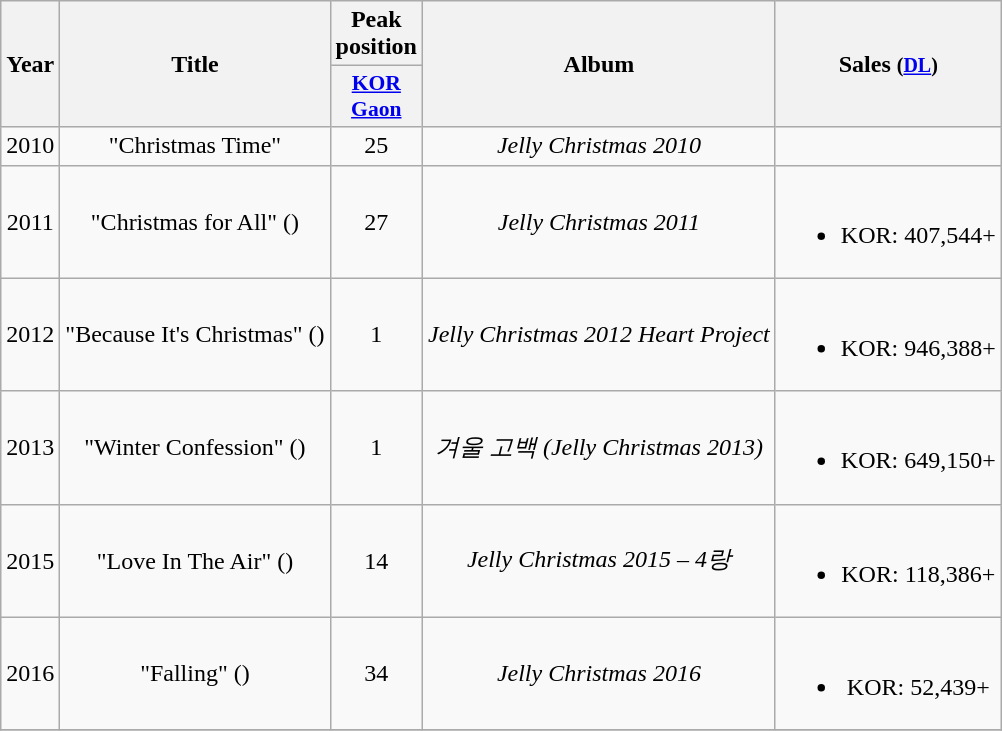<table class="wikitable" style="text-align:center;">
<tr>
<th scope="col" rowspan="2">Year</th>
<th scope="col" rowspan="2">Title</th>
<th scope="col" colspan="1">Peak<br>position</th>
<th scope="col" rowspan="2">Album</th>
<th scope="col" rowspan=2>Sales <small>(<a href='#'>DL</a>)</small></th>
</tr>
<tr>
<th style="width:3em;font-size:90%"><a href='#'>KOR<br>Gaon</a><br></th>
</tr>
<tr>
<td>2010</td>
<td>"Christmas Time"</td>
<td>25</td>
<td><em>Jelly Christmas 2010</em></td>
<td></td>
</tr>
<tr>
<td>2011</td>
<td>"Christmas for All" ()</td>
<td>27</td>
<td><em>Jelly Christmas 2011</em></td>
<td><br><ul><li>KOR: 407,544+</li></ul></td>
</tr>
<tr>
<td>2012</td>
<td>"Because It's Christmas" ()</td>
<td>1</td>
<td><em>Jelly Christmas 2012 Heart Project</em></td>
<td><br><ul><li>KOR: 946,388+</li></ul></td>
</tr>
<tr>
<td>2013</td>
<td>"Winter Confession" ()</td>
<td>1</td>
<td><em>겨울 고백 (Jelly Christmas 2013)</em></td>
<td><br><ul><li>KOR: 649,150+</li></ul></td>
</tr>
<tr>
<td>2015</td>
<td>"Love In The Air" ()</td>
<td>14</td>
<td><em>Jelly Christmas 2015 – 4랑</em></td>
<td><br><ul><li>KOR: 118,386+</li></ul></td>
</tr>
<tr>
<td>2016</td>
<td>"Falling" ()</td>
<td>34</td>
<td><em>Jelly Christmas 2016</em></td>
<td><br><ul><li>KOR: 52,439+</li></ul></td>
</tr>
<tr>
</tr>
</table>
